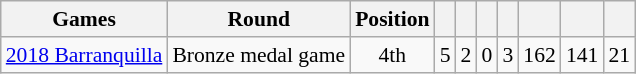<table class="wikitable" style="text-align:center; font-size:90%;">
<tr>
<th>Games</th>
<th>Round</th>
<th>Position</th>
<th></th>
<th></th>
<th></th>
<th></th>
<th></th>
<th></th>
<th></th>
</tr>
<tr>
<td align=left> <a href='#'>2018 Barranquilla</a></td>
<td>Bronze medal game</td>
<td>4th</td>
<td>5</td>
<td>2</td>
<td>0</td>
<td>3</td>
<td>162</td>
<td>141</td>
<td>21</td>
</tr>
</table>
